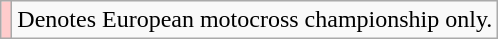<table class="wikitable" style="font-size:100%;">
<tr>
<th scope="row" style="background:#fcc;"></th>
<td>Denotes European motocross championship only.</td>
</tr>
</table>
